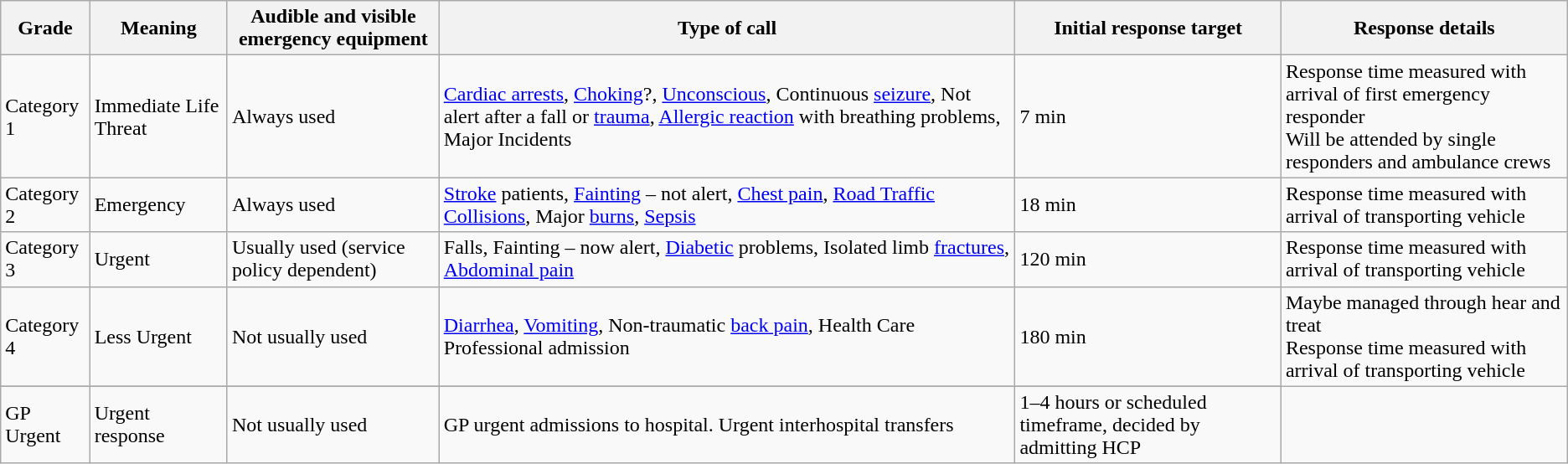<table class=wikitable>
<tr>
<th>Grade</th>
<th>Meaning</th>
<th>Audible and visible emergency equipment</th>
<th>Type of call</th>
<th>Initial response target</th>
<th>Response details</th>
</tr>
<tr>
<td>Category 1</td>
<td>Immediate Life Threat</td>
<td>Always used</td>
<td><a href='#'>Cardiac arrests</a>, <a href='#'>Choking</a>?, <a href='#'>Unconscious</a>, Continuous <a href='#'>seizure</a>, Not alert after a fall or <a href='#'>trauma</a>, <a href='#'>Allergic reaction</a> with breathing problems, Major Incidents</td>
<td>7 min</td>
<td>Response time measured with arrival of first emergency responder<br>Will be attended by single responders and ambulance crews</td>
</tr>
<tr>
<td>Category 2</td>
<td>Emergency</td>
<td>Always used</td>
<td><a href='#'>Stroke</a> patients, <a href='#'>Fainting</a> – not alert, <a href='#'>Chest pain</a>, <a href='#'>Road Traffic Collisions</a>, Major <a href='#'>burns</a>, <a href='#'>Sepsis</a></td>
<td>18 min</td>
<td>Response time measured with arrival of transporting vehicle</td>
</tr>
<tr>
<td>Category 3</td>
<td>Urgent</td>
<td>Usually used (service policy dependent)</td>
<td>Falls, Fainting – now alert, <a href='#'>Diabetic</a> problems, Isolated limb <a href='#'>fractures</a>, <a href='#'>Abdominal pain</a></td>
<td>120 min</td>
<td>Response time measured with arrival of transporting vehicle</td>
</tr>
<tr>
<td>Category 4</td>
<td>Less Urgent</td>
<td>Not usually used</td>
<td><a href='#'>Diarrhea</a>, <a href='#'>Vomiting</a>, Non-traumatic <a href='#'>back pain</a>, Health Care Professional admission</td>
<td>180 min</td>
<td>Maybe managed through hear and treat<br>Response time measured with arrival of transporting vehicle</td>
</tr>
<tr>
</tr>
<tr>
</tr>
<tr>
<td>GP Urgent</td>
<td>Urgent response</td>
<td>Not usually used</td>
<td>GP urgent admissions to hospital. Urgent interhospital transfers</td>
<td>1–4 hours or scheduled timeframe, decided by admitting HCP</td>
</tr>
</table>
